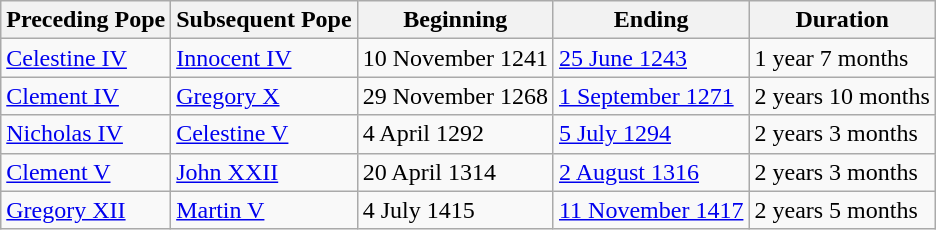<table class="wikitable sortable">
<tr>
<th>Preceding Pope</th>
<th>Subsequent Pope</th>
<th>Beginning</th>
<th>Ending</th>
<th>Duration</th>
</tr>
<tr>
<td><a href='#'>Celestine IV</a></td>
<td><a href='#'>Innocent IV</a></td>
<td>10 November 1241</td>
<td><a href='#'>25 June 1243</a></td>
<td>1 year 7 months</td>
</tr>
<tr>
<td><a href='#'>Clement IV</a></td>
<td><a href='#'>Gregory X</a></td>
<td>29 November 1268</td>
<td><a href='#'>1 September 1271</a></td>
<td>2 years 10 months</td>
</tr>
<tr>
<td><a href='#'>Nicholas IV</a></td>
<td><a href='#'>Celestine V</a></td>
<td>4 April 1292</td>
<td><a href='#'>5 July 1294</a></td>
<td>2 years 3 months</td>
</tr>
<tr>
<td><a href='#'>Clement V</a></td>
<td><a href='#'>John XXII</a></td>
<td>20 April 1314</td>
<td><a href='#'>2 August 1316</a></td>
<td>2 years 3 months</td>
</tr>
<tr>
<td><a href='#'>Gregory XII</a></td>
<td><a href='#'>Martin V</a></td>
<td>4 July 1415</td>
<td><a href='#'>11 November 1417</a></td>
<td>2 years 5 months</td>
</tr>
</table>
